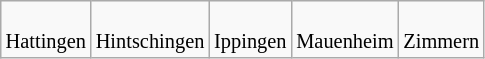<table class="wikitable" style="font-size:85%">
<tr align="center">
<td><br>Hattingen</td>
<td><br>Hintschingen</td>
<td><br>Ippingen</td>
<td><br>Mauenheim</td>
<td><br>Zimmern</td>
</tr>
</table>
